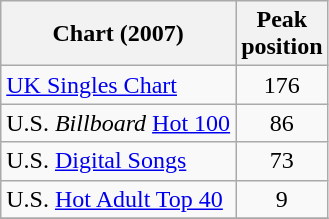<table class="wikitable">
<tr>
<th align="left">Chart (2007)</th>
<th align="left">Peak<br>position</th>
</tr>
<tr>
<td><a href='#'>UK Singles Chart</a></td>
<td align="center">176</td>
</tr>
<tr z>
<td align="left">U.S. <em>Billboard</em> <a href='#'>Hot 100</a></td>
<td align="center">86</td>
</tr>
<tr>
<td align="left">U.S. <a href='#'>Digital Songs</a></td>
<td align="center">73</td>
</tr>
<tr>
<td align="left">U.S. <a href='#'>Hot Adult Top 40</a></td>
<td align="center">9</td>
</tr>
<tr>
</tr>
</table>
